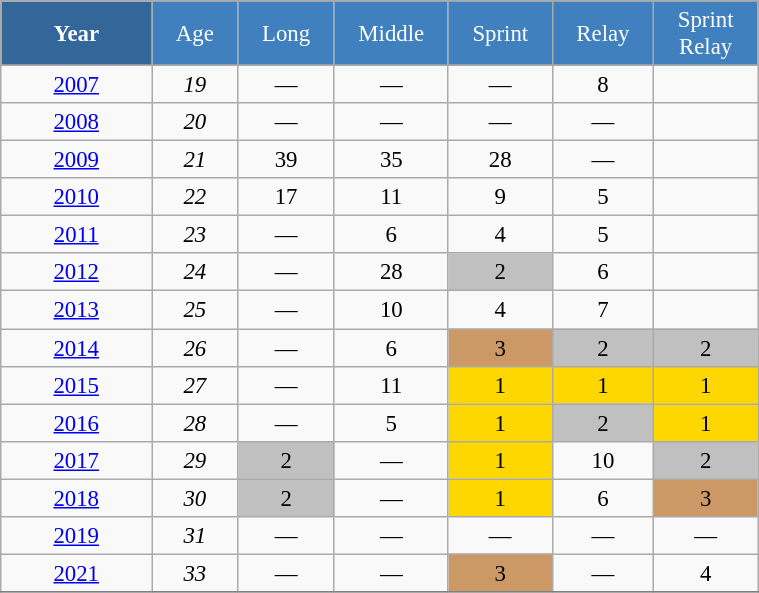<table class="wikitable" style="font-size:95%; text-align:center; border:grey solid 1px; border-collapse:collapse;" width="40%">
<tr style="background-color:#369; color:white;">
<td rowspan="2" colspan="1" width="10%"><strong>Year</strong></td>
</tr>
<tr style="background-color:#4180be; color:white;">
<td width="5%">Age</td>
<td width="5%">Long</td>
<td width="5%">Middle</td>
<td width="5%">Sprint</td>
<td width="5%">Relay</td>
<td width="5%">Sprint<br>Relay</td>
</tr>
<tr style="background-color:#8CB2D8; color:white;">
</tr>
<tr>
<td><a href='#'>2007</a></td>
<td><em>19</em></td>
<td>—</td>
<td>—</td>
<td>—</td>
<td>8</td>
<td></td>
</tr>
<tr>
<td><a href='#'>2008</a></td>
<td><em>20</em></td>
<td>—</td>
<td>—</td>
<td>—</td>
<td>—</td>
<td></td>
</tr>
<tr>
<td><a href='#'>2009</a></td>
<td><em>21</em></td>
<td>39</td>
<td>35</td>
<td>28</td>
<td>—</td>
<td></td>
</tr>
<tr>
<td><a href='#'>2010</a></td>
<td><em>22</em></td>
<td>17</td>
<td>11</td>
<td>9</td>
<td>5</td>
<td></td>
</tr>
<tr>
<td><a href='#'>2011</a></td>
<td><em>23</em></td>
<td>—</td>
<td>6</td>
<td>4</td>
<td>5</td>
<td></td>
</tr>
<tr>
<td><a href='#'>2012</a></td>
<td><em>24</em></td>
<td>—</td>
<td>28</td>
<td style="background:silver;">2</td>
<td>6</td>
<td></td>
</tr>
<tr>
<td><a href='#'>2013</a></td>
<td><em>25</em></td>
<td>—</td>
<td>10</td>
<td>4</td>
<td>7</td>
<td></td>
</tr>
<tr>
<td><a href='#'>2014</a></td>
<td><em>26</em></td>
<td>—</td>
<td>6</td>
<td style="background:#c96">3</td>
<td style="background:silver;">2</td>
<td style="background:silver;">2</td>
</tr>
<tr>
<td><a href='#'>2015</a></td>
<td><em>27</em></td>
<td>—</td>
<td>11</td>
<td style="background:gold;">1</td>
<td style="background:gold;">1</td>
<td style="background:gold;">1</td>
</tr>
<tr>
<td><a href='#'>2016</a></td>
<td><em>28</em></td>
<td>—</td>
<td>5</td>
<td style="background:gold;">1</td>
<td style="background:silver;">2</td>
<td style="background:gold;">1</td>
</tr>
<tr>
<td><a href='#'>2017</a></td>
<td><em>29</em></td>
<td style="background:silver;">2</td>
<td>—</td>
<td style="background:gold;">1</td>
<td>10</td>
<td style="background:silver;">2</td>
</tr>
<tr>
<td><a href='#'>2018</a></td>
<td><em>30</em></td>
<td style="background:silver;">2</td>
<td>—</td>
<td style="background:gold;">1</td>
<td>6</td>
<td style="background:#c96">3</td>
</tr>
<tr>
<td><a href='#'>2019</a></td>
<td><em>31</em></td>
<td>—</td>
<td>—</td>
<td>—</td>
<td>—</td>
<td>—</td>
</tr>
<tr>
<td><a href='#'>2021</a></td>
<td><em>33</em></td>
<td>—</td>
<td>—</td>
<td style="background:#c96">3</td>
<td>—</td>
<td>4</td>
</tr>
<tr>
</tr>
</table>
